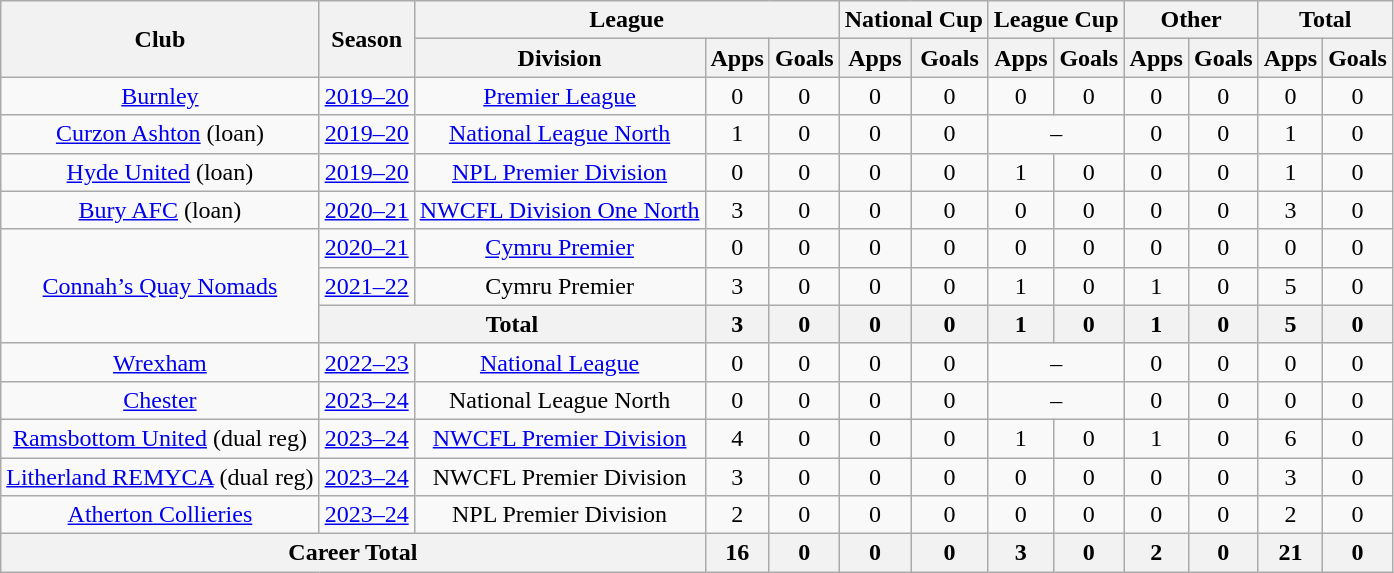<table class="wikitable" style="text-align: center;">
<tr>
<th rowspan="2">Club</th>
<th rowspan="2">Season</th>
<th colspan="3">League</th>
<th colspan="2">National Cup</th>
<th colspan="2">League Cup</th>
<th colspan="2">Other</th>
<th colspan="2">Total</th>
</tr>
<tr>
<th>Division</th>
<th>Apps</th>
<th>Goals</th>
<th>Apps</th>
<th>Goals</th>
<th>Apps</th>
<th>Goals</th>
<th>Apps</th>
<th>Goals</th>
<th>Apps</th>
<th>Goals</th>
</tr>
<tr>
<td><a href='#'>Burnley</a></td>
<td><a href='#'>2019–20</a></td>
<td><a href='#'>Premier League</a></td>
<td>0</td>
<td>0</td>
<td>0</td>
<td>0</td>
<td>0</td>
<td>0</td>
<td>0</td>
<td>0</td>
<td>0</td>
<td>0</td>
</tr>
<tr>
<td><a href='#'>Curzon Ashton</a> (loan)</td>
<td><a href='#'>2019–20</a></td>
<td><a href='#'>National League North</a></td>
<td>1</td>
<td>0</td>
<td>0</td>
<td>0</td>
<td colspan="2">–</td>
<td>0</td>
<td>0</td>
<td>1</td>
<td>0</td>
</tr>
<tr>
<td><a href='#'>Hyde United</a> (loan)</td>
<td><a href='#'>2019–20</a></td>
<td><a href='#'>NPL Premier Division</a></td>
<td>0</td>
<td>0</td>
<td>0</td>
<td>0</td>
<td>1</td>
<td>0</td>
<td>0</td>
<td>0</td>
<td>1</td>
<td>0</td>
</tr>
<tr>
<td><a href='#'>Bury AFC</a> (loan)</td>
<td><a href='#'>2020–21</a></td>
<td><a href='#'>NWCFL Division One North</a></td>
<td>3</td>
<td>0</td>
<td>0</td>
<td>0</td>
<td>0</td>
<td>0</td>
<td>0</td>
<td>0</td>
<td>3</td>
<td>0</td>
</tr>
<tr>
<td rowspan="3"><a href='#'>Connah’s Quay Nomads</a></td>
<td><a href='#'>2020–21</a></td>
<td><a href='#'>Cymru Premier</a></td>
<td>0</td>
<td>0</td>
<td>0</td>
<td>0</td>
<td>0</td>
<td>0</td>
<td>0</td>
<td>0</td>
<td>0</td>
<td>0</td>
</tr>
<tr>
<td><a href='#'>2021–22</a></td>
<td>Cymru Premier</td>
<td>3</td>
<td>0</td>
<td>0</td>
<td>0</td>
<td>1</td>
<td>0</td>
<td>1</td>
<td>0</td>
<td>5</td>
<td>0</td>
</tr>
<tr>
<th colspan="2">Total</th>
<th>3</th>
<th>0</th>
<th>0</th>
<th>0</th>
<th>1</th>
<th>0</th>
<th>1</th>
<th>0</th>
<th>5</th>
<th>0</th>
</tr>
<tr>
<td><a href='#'>Wrexham</a></td>
<td><a href='#'>2022–23</a></td>
<td><a href='#'>National League</a></td>
<td>0</td>
<td>0</td>
<td>0</td>
<td>0</td>
<td colspan="2">–</td>
<td>0</td>
<td>0</td>
<td>0</td>
<td>0</td>
</tr>
<tr>
<td><a href='#'>Chester</a></td>
<td><a href='#'>2023–24</a></td>
<td>National League North</td>
<td>0</td>
<td>0</td>
<td>0</td>
<td>0</td>
<td colspan="2">–</td>
<td>0</td>
<td>0</td>
<td>0</td>
<td>0</td>
</tr>
<tr>
<td><a href='#'>Ramsbottom United</a> (dual reg)</td>
<td><a href='#'>2023–24</a></td>
<td><a href='#'>NWCFL Premier Division</a></td>
<td>4</td>
<td>0</td>
<td>0</td>
<td>0</td>
<td>1</td>
<td>0</td>
<td>1</td>
<td>0</td>
<td>6</td>
<td>0</td>
</tr>
<tr>
<td><a href='#'>Litherland REMYCA</a> (dual reg)</td>
<td><a href='#'>2023–24</a></td>
<td>NWCFL Premier Division</td>
<td>3</td>
<td>0</td>
<td>0</td>
<td>0</td>
<td>0</td>
<td>0</td>
<td>0</td>
<td>0</td>
<td>3</td>
<td>0</td>
</tr>
<tr>
<td><a href='#'>Atherton Collieries</a></td>
<td><a href='#'>2023–24</a></td>
<td>NPL Premier Division</td>
<td>2</td>
<td>0</td>
<td>0</td>
<td>0</td>
<td>0</td>
<td>0</td>
<td>0</td>
<td>0</td>
<td>2</td>
<td>0</td>
</tr>
<tr>
<th colspan="3">Career Total</th>
<th>16</th>
<th>0</th>
<th>0</th>
<th>0</th>
<th>3</th>
<th>0</th>
<th>2</th>
<th>0</th>
<th>21</th>
<th>0</th>
</tr>
</table>
